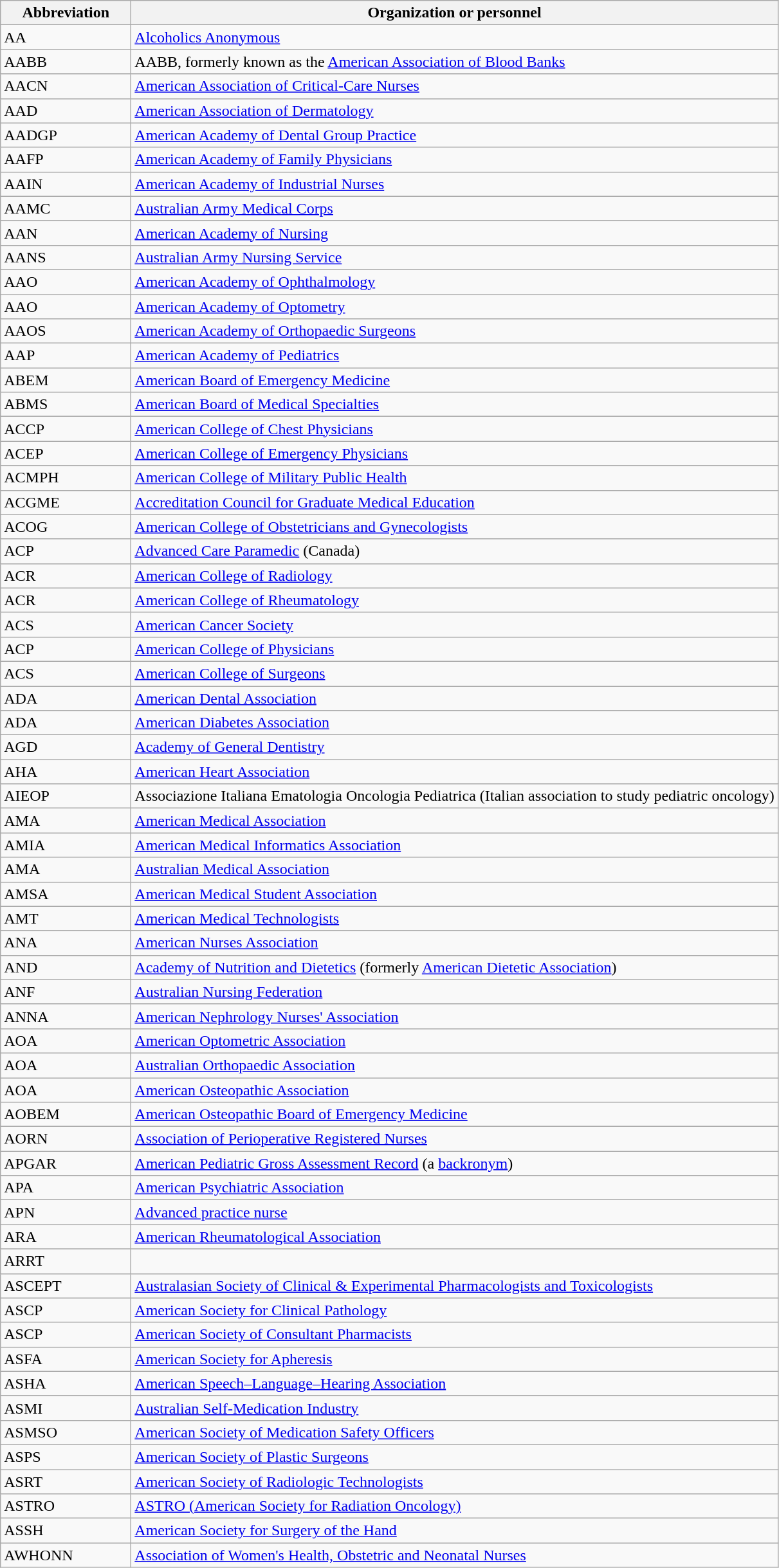<table class="wikitable sortable">
<tr>
<th style="width:8em;">Abbreviation</th>
<th>Organization or personnel</th>
</tr>
<tr>
<td>AA</td>
<td><a href='#'>Alcoholics Anonymous</a></td>
</tr>
<tr>
<td>AABB</td>
<td>AABB, formerly known as the <a href='#'>American Association of Blood Banks</a></td>
</tr>
<tr>
<td>AACN</td>
<td><a href='#'>American Association of Critical-Care Nurses</a></td>
</tr>
<tr>
<td>AAD</td>
<td><a href='#'>American Association of Dermatology</a></td>
</tr>
<tr>
<td>AADGP</td>
<td><a href='#'>American Academy of Dental Group Practice</a></td>
</tr>
<tr>
<td>AAFP</td>
<td><a href='#'>American Academy of Family Physicians</a></td>
</tr>
<tr>
<td>AAIN</td>
<td><a href='#'>American Academy of Industrial Nurses</a></td>
</tr>
<tr>
<td>AAMC</td>
<td><a href='#'>Australian Army Medical Corps</a></td>
</tr>
<tr>
<td>AAN</td>
<td><a href='#'>American Academy of Nursing</a></td>
</tr>
<tr>
<td>AANS</td>
<td><a href='#'>Australian Army Nursing Service</a></td>
</tr>
<tr>
<td>AAO</td>
<td><a href='#'>American Academy of Ophthalmology</a></td>
</tr>
<tr>
<td>AAO</td>
<td><a href='#'>American Academy of Optometry</a></td>
</tr>
<tr>
<td>AAOS</td>
<td><a href='#'>American Academy of Orthopaedic Surgeons</a></td>
</tr>
<tr>
<td>AAP</td>
<td><a href='#'>American Academy of Pediatrics</a></td>
</tr>
<tr>
<td>ABEM</td>
<td><a href='#'>American Board of Emergency Medicine</a></td>
</tr>
<tr>
<td>ABMS</td>
<td><a href='#'>American Board of Medical Specialties</a></td>
</tr>
<tr>
<td>ACCP</td>
<td><a href='#'>American College of Chest Physicians</a></td>
</tr>
<tr>
<td>ACEP</td>
<td><a href='#'>American College of Emergency Physicians</a></td>
</tr>
<tr>
<td>ACMPH</td>
<td><a href='#'>American College of Military Public Health</a></td>
</tr>
<tr>
<td>ACGME</td>
<td><a href='#'>Accreditation Council for Graduate Medical Education</a></td>
</tr>
<tr>
<td>ACOG</td>
<td><a href='#'>American College of Obstetricians and Gynecologists</a></td>
</tr>
<tr>
<td>ACP</td>
<td><a href='#'>Advanced Care Paramedic</a> (Canada)</td>
</tr>
<tr>
<td>ACR</td>
<td><a href='#'>American College of Radiology</a></td>
</tr>
<tr>
<td>ACR</td>
<td><a href='#'>American College of Rheumatology</a></td>
</tr>
<tr>
<td>ACS</td>
<td><a href='#'>American Cancer Society</a></td>
</tr>
<tr>
<td>ACP</td>
<td><a href='#'>American College of Physicians</a></td>
</tr>
<tr>
<td>ACS</td>
<td><a href='#'>American College of Surgeons</a></td>
</tr>
<tr>
<td>ADA</td>
<td><a href='#'>American Dental Association</a></td>
</tr>
<tr>
<td>ADA</td>
<td><a href='#'>American Diabetes Association</a></td>
</tr>
<tr>
<td>AGD</td>
<td><a href='#'>Academy of General Dentistry</a></td>
</tr>
<tr>
<td>AHA</td>
<td><a href='#'>American Heart Association</a></td>
</tr>
<tr>
<td>AIEOP</td>
<td>Associazione Italiana Ematologia Oncologia Pediatrica (Italian association to study pediatric oncology)</td>
</tr>
<tr>
<td>AMA</td>
<td><a href='#'>American Medical Association</a></td>
</tr>
<tr>
<td>AMIA</td>
<td><a href='#'>American Medical Informatics Association</a></td>
</tr>
<tr>
<td>AMA</td>
<td><a href='#'>Australian Medical Association</a></td>
</tr>
<tr>
<td>AMSA</td>
<td><a href='#'>American Medical Student Association</a></td>
</tr>
<tr>
<td>AMT</td>
<td><a href='#'>American Medical Technologists</a></td>
</tr>
<tr>
<td>ANA</td>
<td><a href='#'>American Nurses Association</a></td>
</tr>
<tr>
<td>AND</td>
<td><a href='#'>Academy of Nutrition and Dietetics</a> (formerly <a href='#'>American Dietetic Association</a>)</td>
</tr>
<tr>
<td>ANF</td>
<td><a href='#'>Australian Nursing Federation</a></td>
</tr>
<tr>
<td>ANNA</td>
<td><a href='#'>American Nephrology Nurses' Association</a></td>
</tr>
<tr>
<td>AOA</td>
<td><a href='#'>American Optometric Association</a></td>
</tr>
<tr>
<td>AOA</td>
<td><a href='#'>Australian Orthopaedic Association</a></td>
</tr>
<tr>
<td>AOA</td>
<td><a href='#'>American Osteopathic Association</a></td>
</tr>
<tr>
<td>AOBEM</td>
<td><a href='#'>American Osteopathic Board of Emergency Medicine</a></td>
</tr>
<tr>
<td>AORN</td>
<td><a href='#'>Association of Perioperative Registered Nurses</a></td>
</tr>
<tr>
<td>APGAR</td>
<td><a href='#'>American Pediatric Gross Assessment Record</a> (a <a href='#'>backronym</a>)</td>
</tr>
<tr>
<td>APA</td>
<td><a href='#'>American Psychiatric Association</a></td>
</tr>
<tr>
<td>APN</td>
<td><a href='#'>Advanced practice nurse</a></td>
</tr>
<tr>
<td>ARA</td>
<td><a href='#'>American Rheumatological Association</a></td>
</tr>
<tr>
<td>ARRT</td>
<td></td>
</tr>
<tr>
<td>ASCEPT</td>
<td><a href='#'>Australasian Society of Clinical & Experimental Pharmacologists and Toxicologists</a></td>
</tr>
<tr>
<td>ASCP</td>
<td><a href='#'>American Society for Clinical Pathology</a></td>
</tr>
<tr>
<td>ASCP</td>
<td><a href='#'>American Society of Consultant Pharmacists</a></td>
</tr>
<tr>
<td>ASFA</td>
<td><a href='#'>American Society for Apheresis</a></td>
</tr>
<tr>
<td>ASHA</td>
<td><a href='#'>American Speech–Language–Hearing Association</a></td>
</tr>
<tr>
<td>ASMI</td>
<td><a href='#'>Australian Self-Medication Industry</a></td>
</tr>
<tr>
<td>ASMSO</td>
<td><a href='#'>American Society of Medication Safety Officers</a></td>
</tr>
<tr>
<td>ASPS</td>
<td><a href='#'>American Society of Plastic Surgeons</a></td>
</tr>
<tr>
<td>ASRT</td>
<td><a href='#'>American Society of Radiologic Technologists</a></td>
</tr>
<tr>
<td>ASTRO</td>
<td><a href='#'>ASTRO (American Society for Radiation Oncology)</a></td>
</tr>
<tr>
<td>ASSH</td>
<td><a href='#'>American Society for Surgery of the Hand</a></td>
</tr>
<tr>
<td>AWHONN</td>
<td><a href='#'>Association of Women's Health, Obstetric and Neonatal Nurses</a></td>
</tr>
</table>
